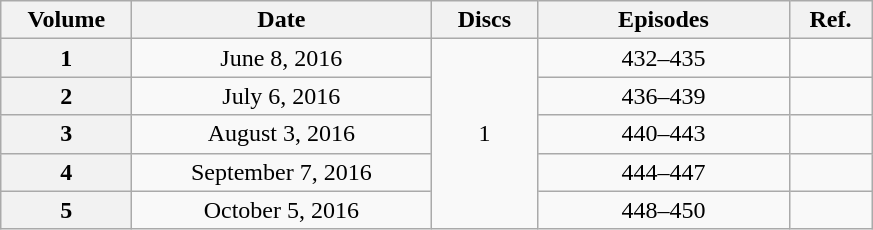<table class="wikitable" style="text-align:center;">
<tr>
<th scope="col" style="width:5em;">Volume</th>
<th scope="col" style="width:12em;">Date</th>
<th scope="col" style="width:4em;">Discs</th>
<th scope="col" style="width:10em;">Episodes</th>
<th scope="col" style="width:3em;">Ref.</th>
</tr>
<tr>
<th scope="row">1</th>
<td>June 8, 2016</td>
<td rowspan="5">1</td>
<td>432–435</td>
<td></td>
</tr>
<tr>
<th scope="row">2</th>
<td>July 6, 2016</td>
<td>436–439</td>
<td></td>
</tr>
<tr>
<th scope="row">3</th>
<td>August 3, 2016</td>
<td>440–443</td>
<td></td>
</tr>
<tr>
<th scope="row">4</th>
<td>September 7, 2016</td>
<td>444–447</td>
<td></td>
</tr>
<tr>
<th scope="row">5</th>
<td>October 5, 2016</td>
<td>448–450</td>
<td></td>
</tr>
</table>
